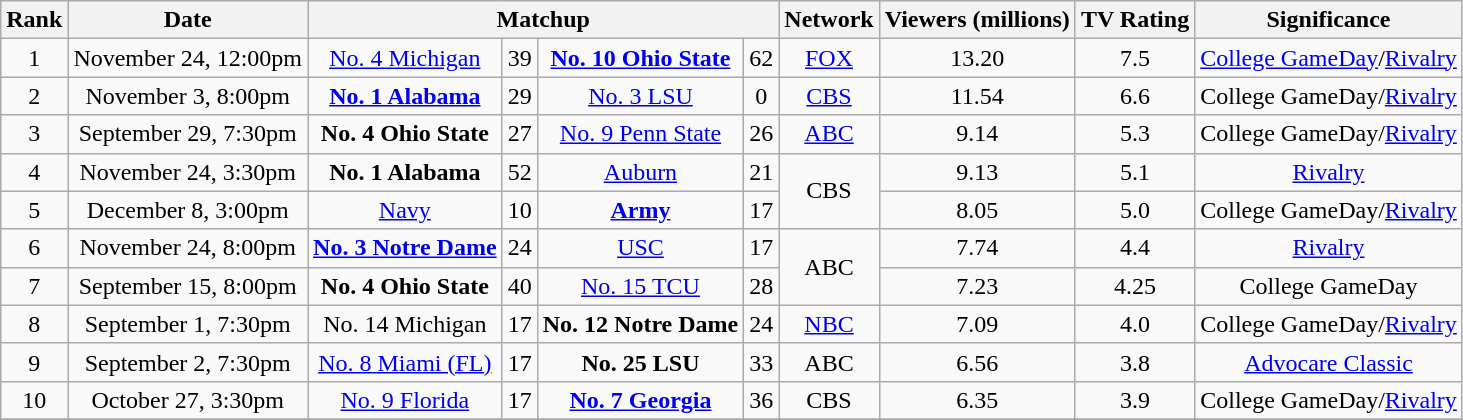<table class="wikitable" style="text-align:center;">
<tr>
<th>Rank</th>
<th>Date</th>
<th colspan=4>Matchup</th>
<th>Network</th>
<th>Viewers (millions)</th>
<th>TV Rating</th>
<th>Significance</th>
</tr>
<tr>
<td>1</td>
<td>November 24, 12:00pm</td>
<td><a href='#'>No. 4 Michigan</a></td>
<td>39</td>
<td><a href='#'><strong>No. 10 Ohio State</strong></a></td>
<td>62</td>
<td><a href='#'>FOX</a></td>
<td>13.20</td>
<td>7.5</td>
<td><a href='#'>College GameDay</a>/<a href='#'>Rivalry</a></td>
</tr>
<tr>
<td>2</td>
<td>November 3, 8:00pm</td>
<td><strong><a href='#'>No. 1 Alabama</a></strong></td>
<td>29</td>
<td><a href='#'>No. 3 LSU</a></td>
<td>0</td>
<td><a href='#'>CBS</a></td>
<td>11.54</td>
<td>6.6</td>
<td>College GameDay/<a href='#'>Rivalry</a></td>
</tr>
<tr>
<td>3</td>
<td>September 29, 7:30pm</td>
<td><strong>No. 4 Ohio State</strong></td>
<td>27</td>
<td><a href='#'>No. 9 Penn State</a></td>
<td>26</td>
<td><a href='#'>ABC</a></td>
<td>9.14</td>
<td>5.3</td>
<td>College GameDay/<a href='#'>Rivalry</a></td>
</tr>
<tr>
<td>4</td>
<td>November 24, 3:30pm</td>
<td><strong>No. 1 Alabama</strong></td>
<td>52</td>
<td><a href='#'>Auburn</a></td>
<td>21</td>
<td rowspan="2">CBS</td>
<td>9.13</td>
<td>5.1</td>
<td><a href='#'>Rivalry</a></td>
</tr>
<tr>
<td>5</td>
<td>December 8, 3:00pm</td>
<td><a href='#'>Navy</a></td>
<td>10</td>
<td><strong><a href='#'>Army</a></strong></td>
<td>17</td>
<td>8.05</td>
<td>5.0</td>
<td>College GameDay/<a href='#'>Rivalry</a></td>
</tr>
<tr>
<td>6</td>
<td>November 24, 8:00pm</td>
<td><strong><a href='#'>No. 3 Notre Dame</a></strong></td>
<td>24</td>
<td><a href='#'>USC</a></td>
<td>17</td>
<td rowspan="2">ABC</td>
<td>7.74</td>
<td>4.4</td>
<td><a href='#'>Rivalry</a></td>
</tr>
<tr>
<td>7</td>
<td>September 15, 8:00pm</td>
<td><strong>No. 4 Ohio State</strong></td>
<td>40</td>
<td><a href='#'>No. 15 TCU</a></td>
<td>28</td>
<td>7.23</td>
<td>4.25</td>
<td>College GameDay</td>
</tr>
<tr>
<td>8</td>
<td>September 1, 7:30pm</td>
<td>No. 14 Michigan</td>
<td>17</td>
<td><strong>No. 12 Notre Dame</strong></td>
<td>24</td>
<td><a href='#'>NBC</a></td>
<td>7.09</td>
<td>4.0</td>
<td>College GameDay/<a href='#'>Rivalry</a></td>
</tr>
<tr>
<td>9</td>
<td>September 2, 7:30pm</td>
<td><a href='#'>No. 8 Miami (FL)</a></td>
<td>17</td>
<td><strong>No. 25 LSU</strong></td>
<td>33</td>
<td>ABC</td>
<td>6.56</td>
<td>3.8</td>
<td><a href='#'>Advocare Classic</a></td>
</tr>
<tr>
<td>10</td>
<td>October 27, 3:30pm</td>
<td><a href='#'>No. 9 Florida</a></td>
<td>17</td>
<td><strong><a href='#'>No. 7 Georgia</a></strong></td>
<td>36</td>
<td>CBS</td>
<td>6.35</td>
<td>3.9</td>
<td>College GameDay/<a href='#'>Rivalry</a></td>
</tr>
<tr>
</tr>
</table>
